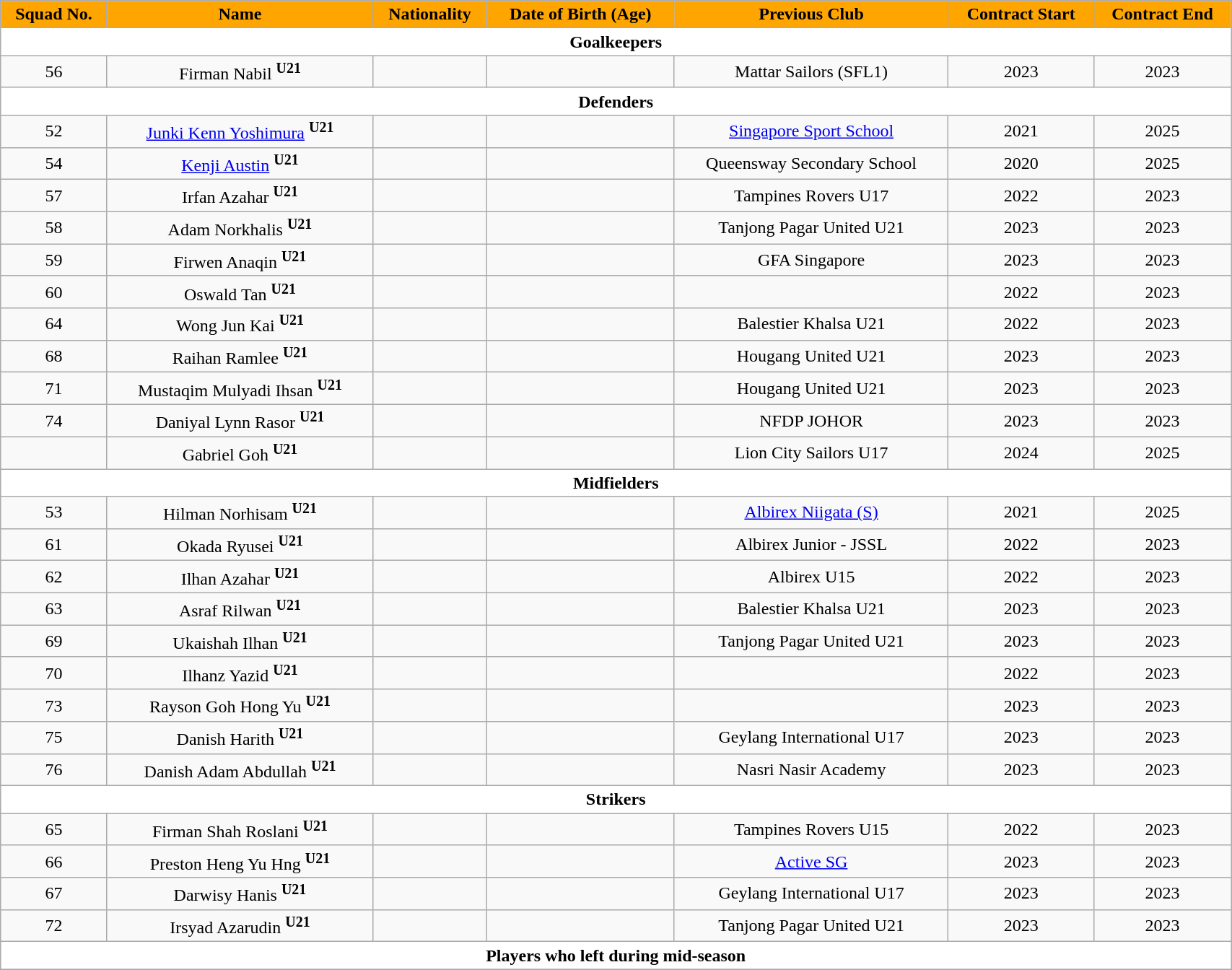<table class="wikitable" style="text-align:center; font-size:100%; width:90%;">
<tr>
<th style="background:#FFA500; color:black; text-align:center;">Squad No.</th>
<th style="background:#FFA500; color:black; text-align:center;">Name</th>
<th style="background:#FFA500; color:black; text-align:center;">Nationality</th>
<th style="background:#FFA500; color:black; text-align:center;">Date of Birth (Age)</th>
<th style="background:#FFA500; color:black; text-align:center;">Previous Club</th>
<th style="background:#FFA500; color:black; text-align:center;">Contract Start</th>
<th style="background:#FFA500; color:black; text-align:center;">Contract End</th>
</tr>
<tr>
<th colspan="8" style="background:white; text-align:center">Goalkeepers</th>
</tr>
<tr>
<td>56</td>
<td>Firman Nabil <sup><strong>U21</strong></sup></td>
<td></td>
<td></td>
<td> Mattar Sailors (SFL1)</td>
<td>2023</td>
<td>2023</td>
</tr>
<tr>
<th colspan="8" style="background:white; text-align:center">Defenders</th>
</tr>
<tr>
<td>52</td>
<td><a href='#'>Junki Kenn Yoshimura</a> <sup><strong>U21</strong></sup></td>
<td></td>
<td></td>
<td> <a href='#'>Singapore Sport School</a></td>
<td>2021</td>
<td>2025</td>
</tr>
<tr>
<td>54</td>
<td><a href='#'>Kenji Austin</a> <sup><strong>U21</strong></sup></td>
<td></td>
<td></td>
<td> Queensway Secondary School</td>
<td>2020</td>
<td>2025</td>
</tr>
<tr>
<td>57</td>
<td>Irfan Azahar <sup><strong>U21</strong></sup></td>
<td></td>
<td></td>
<td> Tampines Rovers U17</td>
<td>2022</td>
<td>2023</td>
</tr>
<tr>
<td>58</td>
<td>Adam Norkhalis <sup><strong>U21</strong></sup></td>
<td></td>
<td></td>
<td> Tanjong Pagar United U21</td>
<td>2023</td>
<td>2023</td>
</tr>
<tr>
<td>59</td>
<td>Firwen Anaqin <sup><strong>U21</strong></sup></td>
<td></td>
<td></td>
<td> GFA Singapore</td>
<td>2023</td>
<td>2023</td>
</tr>
<tr>
<td>60</td>
<td>Oswald Tan <sup><strong>U21</strong></sup></td>
<td></td>
<td></td>
<td></td>
<td>2022</td>
<td>2023</td>
</tr>
<tr>
<td>64</td>
<td>Wong Jun Kai <sup><strong>U21</strong></sup></td>
<td></td>
<td></td>
<td> Balestier Khalsa U21</td>
<td>2022</td>
<td>2023</td>
</tr>
<tr>
<td>68</td>
<td>Raihan Ramlee <sup><strong>U21</strong></sup></td>
<td></td>
<td></td>
<td> Hougang United U21</td>
<td>2023</td>
<td>2023</td>
</tr>
<tr>
<td>71</td>
<td>Mustaqim Mulyadi Ihsan <sup><strong>U21</strong></sup></td>
<td></td>
<td></td>
<td> Hougang United U21</td>
<td>2023</td>
<td>2023</td>
</tr>
<tr>
<td>74</td>
<td>Daniyal Lynn Rasor <sup><strong>U21</strong></sup></td>
<td></td>
<td></td>
<td> NFDP JOHOR</td>
<td>2023</td>
<td>2023</td>
</tr>
<tr>
<td></td>
<td>Gabriel Goh <sup><strong>U21</strong></sup></td>
<td></td>
<td></td>
<td> Lion City Sailors U17</td>
<td>2024</td>
<td>2025</td>
</tr>
<tr>
<th colspan="8" style="background:white; text-align:center">Midfielders</th>
</tr>
<tr>
<td>53</td>
<td>Hilman Norhisam <sup><strong>U21</strong></sup></td>
<td></td>
<td></td>
<td> <a href='#'>Albirex Niigata (S)</a></td>
<td>2021</td>
<td>2025</td>
</tr>
<tr>
<td>61</td>
<td>Okada Ryusei <sup><strong>U21</strong></sup></td>
<td></td>
<td></td>
<td> Albirex Junior - JSSL</td>
<td>2022</td>
<td>2023</td>
</tr>
<tr>
<td>62</td>
<td>Ilhan Azahar <sup><strong>U21</strong></sup></td>
<td></td>
<td></td>
<td> Albirex U15</td>
<td>2022</td>
<td>2023</td>
</tr>
<tr>
<td>63</td>
<td>Asraf Rilwan <sup><strong>U21</strong></sup></td>
<td></td>
<td></td>
<td> Balestier Khalsa U21</td>
<td>2023</td>
<td>2023</td>
</tr>
<tr>
<td>69</td>
<td>Ukaishah Ilhan <sup><strong>U21</strong></sup></td>
<td></td>
<td></td>
<td> Tanjong Pagar United U21</td>
<td>2023</td>
<td>2023</td>
</tr>
<tr>
<td>70</td>
<td>Ilhanz Yazid <sup><strong>U21</strong></sup></td>
<td></td>
<td></td>
<td></td>
<td>2022</td>
<td>2023</td>
</tr>
<tr>
<td>73</td>
<td>Rayson Goh Hong Yu <sup><strong>U21</strong></sup></td>
<td></td>
<td></td>
<td></td>
<td>2023</td>
<td>2023</td>
</tr>
<tr>
<td>75</td>
<td>Danish Harith <sup><strong>U21</strong></sup></td>
<td></td>
<td></td>
<td> Geylang International U17</td>
<td>2023</td>
<td>2023</td>
</tr>
<tr>
<td>76</td>
<td>Danish Adam Abdullah <sup><strong>U21</strong></sup></td>
<td></td>
<td></td>
<td> Nasri Nasir Academy</td>
<td>2023</td>
<td>2023</td>
</tr>
<tr>
<th colspan="8" style="background:white; text-align:center">Strikers</th>
</tr>
<tr>
<td>65</td>
<td>Firman Shah Roslani <sup><strong>U21</strong></sup></td>
<td></td>
<td></td>
<td> Tampines Rovers U15</td>
<td>2022</td>
<td>2023</td>
</tr>
<tr>
<td>66</td>
<td>Preston Heng Yu Hng <sup><strong>U21</strong></sup></td>
<td></td>
<td></td>
<td> <a href='#'>Active SG</a></td>
<td>2023</td>
<td>2023</td>
</tr>
<tr>
<td>67</td>
<td>Darwisy Hanis <sup><strong>U21</strong></sup></td>
<td></td>
<td></td>
<td> Geylang International U17</td>
<td>2023</td>
<td>2023</td>
</tr>
<tr>
<td>72</td>
<td>Irsyad Azarudin <sup><strong>U21</strong></sup></td>
<td></td>
<td></td>
<td> Tanjong Pagar United U21</td>
<td>2023</td>
<td>2023</td>
</tr>
<tr>
<th colspan="8" style="background:white; text-align:center">Players who left during mid-season</th>
</tr>
<tr>
</tr>
</table>
